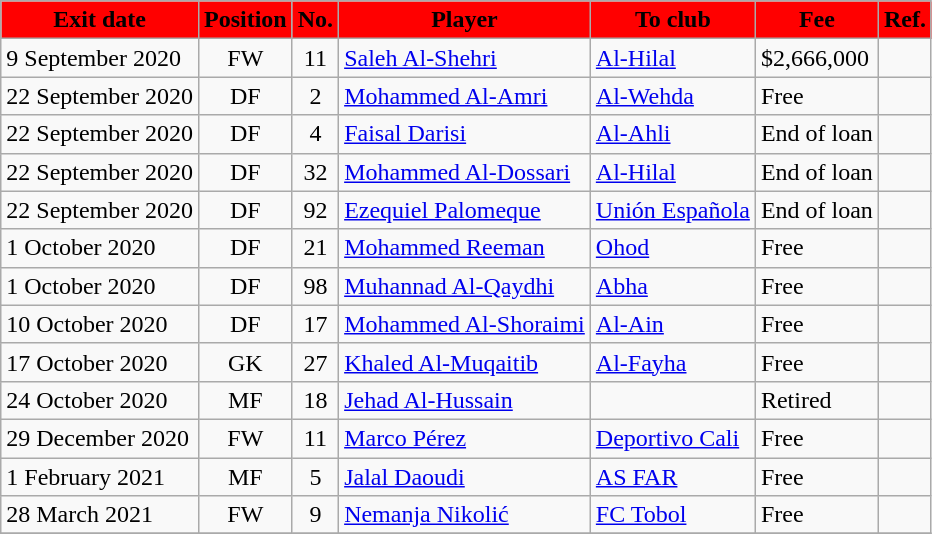<table class="wikitable sortable">
<tr>
<th style="background:red; color:black;"><strong>Exit date</strong></th>
<th style="background:red; color:black;"><strong>Position</strong></th>
<th style="background:red; color:black;"><strong>No.</strong></th>
<th style="background:red; color:black;"><strong>Player</strong></th>
<th style="background:red; color:black;"><strong>To club</strong></th>
<th style="background:red; color:black;"><strong>Fee</strong></th>
<th style="background:red; color:black;"><strong>Ref.</strong></th>
</tr>
<tr>
<td>9 September 2020</td>
<td style="text-align:center;">FW</td>
<td style="text-align:center;">11</td>
<td style="text-align:left;"> <a href='#'>Saleh Al-Shehri</a></td>
<td style="text-align:left;"> <a href='#'>Al-Hilal</a></td>
<td>$2,666,000</td>
<td></td>
</tr>
<tr>
<td>22 September 2020</td>
<td style="text-align:center;">DF</td>
<td style="text-align:center;">2</td>
<td style="text-align:left;"> <a href='#'>Mohammed Al-Amri</a></td>
<td style="text-align:left;"> <a href='#'>Al-Wehda</a></td>
<td>Free</td>
<td></td>
</tr>
<tr>
<td>22 September 2020</td>
<td style="text-align:center;">DF</td>
<td style="text-align:center;">4</td>
<td style="text-align:left;"> <a href='#'>Faisal Darisi</a></td>
<td style="text-align:left;"> <a href='#'>Al-Ahli</a></td>
<td>End of loan</td>
<td></td>
</tr>
<tr>
<td>22 September 2020</td>
<td style="text-align:center;">DF</td>
<td style="text-align:center;">32</td>
<td style="text-align:left;"> <a href='#'>Mohammed Al-Dossari</a></td>
<td style="text-align:left;"> <a href='#'>Al-Hilal</a></td>
<td>End of loan</td>
<td></td>
</tr>
<tr>
<td>22 September 2020</td>
<td style="text-align:center;">DF</td>
<td style="text-align:center;">92</td>
<td style="text-align:left;"> <a href='#'>Ezequiel Palomeque</a></td>
<td style="text-align:left;"> <a href='#'>Unión Española</a></td>
<td>End of loan</td>
<td></td>
</tr>
<tr>
<td>1 October 2020</td>
<td style="text-align:center;">DF</td>
<td style="text-align:center;">21</td>
<td style="text-align:left;"> <a href='#'>Mohammed Reeman</a></td>
<td style="text-align:left;"> <a href='#'>Ohod</a></td>
<td>Free</td>
<td></td>
</tr>
<tr>
<td>1 October 2020</td>
<td style="text-align:center;">DF</td>
<td style="text-align:center;">98</td>
<td style="text-align:left;"> <a href='#'>Muhannad Al-Qaydhi</a></td>
<td style="text-align:left;"> <a href='#'>Abha</a></td>
<td>Free</td>
<td></td>
</tr>
<tr>
<td>10 October 2020</td>
<td style="text-align:center;">DF</td>
<td style="text-align:center;">17</td>
<td style="text-align:left;"> <a href='#'>Mohammed Al-Shoraimi</a></td>
<td style="text-align:left;"> <a href='#'>Al-Ain</a></td>
<td>Free</td>
<td></td>
</tr>
<tr>
<td>17 October 2020</td>
<td style="text-align:center;">GK</td>
<td style="text-align:center;">27</td>
<td style="text-align:left;"> <a href='#'>Khaled Al-Muqaitib</a></td>
<td style="text-align:left;"> <a href='#'>Al-Fayha</a></td>
<td>Free</td>
<td></td>
</tr>
<tr>
<td>24 October 2020</td>
<td style="text-align:center;">MF</td>
<td style="text-align:center;">18</td>
<td style="text-align:left;"> <a href='#'>Jehad Al-Hussain</a></td>
<td style="text-align:left;"></td>
<td>Retired</td>
<td></td>
</tr>
<tr>
<td>29 December 2020</td>
<td style="text-align:center;">FW</td>
<td style="text-align:center;">11</td>
<td style="text-align:left;"> <a href='#'>Marco Pérez</a></td>
<td style="text-align:left;"> <a href='#'>Deportivo Cali</a></td>
<td>Free</td>
<td></td>
</tr>
<tr>
<td>1 February 2021</td>
<td style="text-align:center;">MF</td>
<td style="text-align:center;">5</td>
<td style="text-align:left;"> <a href='#'>Jalal Daoudi</a></td>
<td style="text-align:left;"> <a href='#'>AS FAR</a></td>
<td>Free</td>
<td></td>
</tr>
<tr>
<td>28 March 2021</td>
<td style="text-align:center;">FW</td>
<td style="text-align:center;">9</td>
<td style="text-align:left;"> <a href='#'>Nemanja Nikolić</a></td>
<td style="text-align:left;"> <a href='#'>FC Tobol</a></td>
<td>Free</td>
<td></td>
</tr>
<tr>
</tr>
</table>
